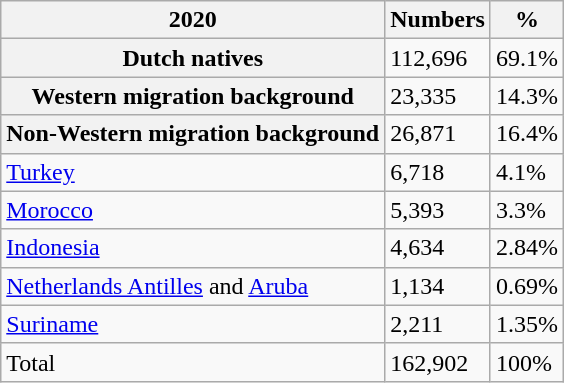<table class="wikitable">
<tr>
<th>2020</th>
<th>Numbers</th>
<th>%</th>
</tr>
<tr>
<th>Dutch natives</th>
<td>112,696</td>
<td>69.1%</td>
</tr>
<tr>
<th>Western migration background</th>
<td>23,335</td>
<td>14.3%</td>
</tr>
<tr>
<th>Non-Western migration background</th>
<td>26,871</td>
<td>16.4%</td>
</tr>
<tr>
<td><a href='#'>Turkey</a></td>
<td>6,718</td>
<td>4.1%</td>
</tr>
<tr>
<td><a href='#'>Morocco</a></td>
<td>5,393</td>
<td>3.3%</td>
</tr>
<tr>
<td><a href='#'>Indonesia</a></td>
<td>4,634</td>
<td>2.84%</td>
</tr>
<tr>
<td><a href='#'>Netherlands Antilles</a> and <a href='#'>Aruba</a></td>
<td>1,134</td>
<td>0.69%</td>
</tr>
<tr>
<td><a href='#'>Suriname</a></td>
<td>2,211</td>
<td>1.35%</td>
</tr>
<tr>
<td>Total</td>
<td>162,902</td>
<td>100%</td>
</tr>
</table>
